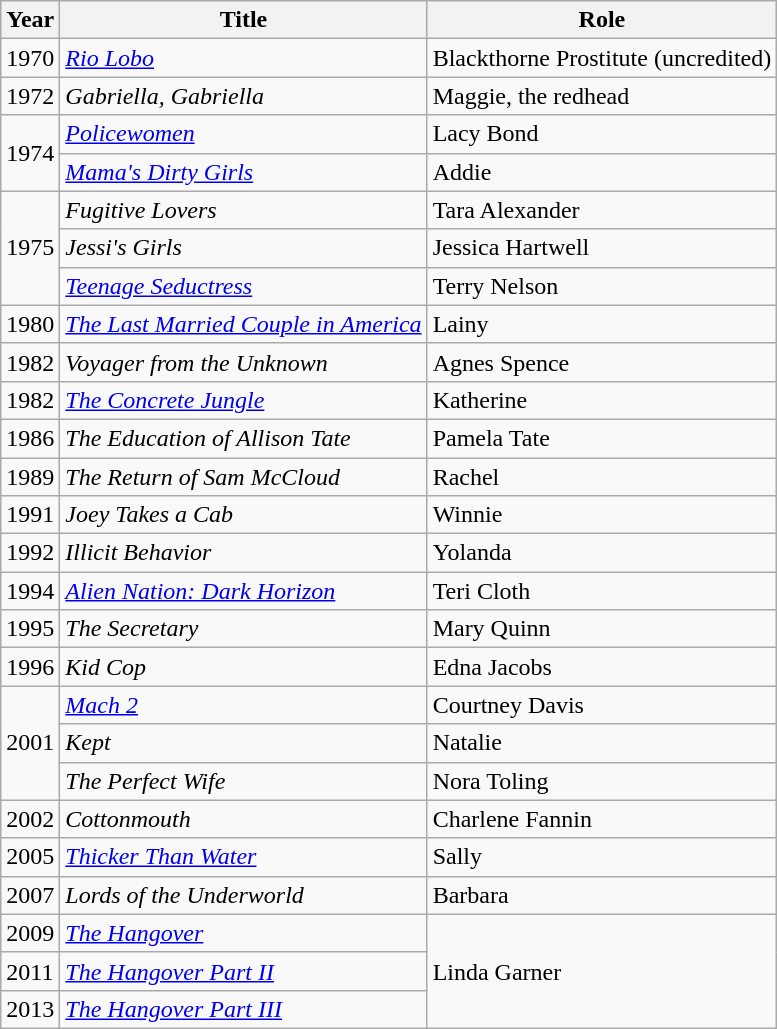<table class="wikitable">
<tr>
<th>Year</th>
<th>Title</th>
<th>Role</th>
</tr>
<tr>
<td>1970</td>
<td><em><a href='#'>Rio Lobo</a></em></td>
<td>Blackthorne Prostitute (uncredited)</td>
</tr>
<tr>
<td>1972</td>
<td><em>Gabriella, Gabriella</em></td>
<td>Maggie, the redhead</td>
</tr>
<tr>
<td rowspan="2">1974</td>
<td><em><a href='#'>Policewomen</a></em></td>
<td>Lacy Bond</td>
</tr>
<tr>
<td><em><a href='#'>Mama's Dirty Girls</a></em></td>
<td>Addie</td>
</tr>
<tr>
<td rowspan="3">1975</td>
<td><em>Fugitive Lovers</em></td>
<td>Tara Alexander</td>
</tr>
<tr>
<td><em>Jessi's Girls</em></td>
<td>Jessica Hartwell</td>
</tr>
<tr>
<td><em><a href='#'>Teenage Seductress</a></em></td>
<td>Terry Nelson</td>
</tr>
<tr>
<td>1980</td>
<td><em><a href='#'>The Last Married Couple in America</a></em></td>
<td>Lainy</td>
</tr>
<tr>
<td>1982</td>
<td><em>Voyager from the Unknown</em></td>
<td>Agnes Spence</td>
</tr>
<tr>
<td>1982</td>
<td><em><a href='#'>The Concrete Jungle</a></em></td>
<td>Katherine</td>
</tr>
<tr>
<td>1986</td>
<td><em>The Education of Allison Tate </em></td>
<td>Pamela Tate</td>
</tr>
<tr>
<td>1989</td>
<td><em>The Return of Sam McCloud</em></td>
<td>Rachel</td>
</tr>
<tr>
<td>1991</td>
<td><em>Joey Takes a Cab</em></td>
<td>Winnie</td>
</tr>
<tr>
<td>1992</td>
<td><em>Illicit Behavior</em></td>
<td>Yolanda</td>
</tr>
<tr>
<td>1994</td>
<td><em><a href='#'>Alien Nation: Dark Horizon</a></em></td>
<td>Teri Cloth</td>
</tr>
<tr>
<td>1995</td>
<td><em>The Secretary</em></td>
<td>Mary Quinn</td>
</tr>
<tr>
<td>1996</td>
<td><em>Kid Cop</em></td>
<td>Edna Jacobs</td>
</tr>
<tr>
<td rowspan="3">2001</td>
<td><em><a href='#'>Mach 2</a></em></td>
<td>Courtney Davis</td>
</tr>
<tr>
<td><em>Kept</em></td>
<td>Natalie</td>
</tr>
<tr>
<td><em>The Perfect Wife</em></td>
<td>Nora Toling</td>
</tr>
<tr>
<td>2002</td>
<td><em>Cottonmouth</em></td>
<td>Charlene Fannin</td>
</tr>
<tr>
<td>2005</td>
<td><em><a href='#'>Thicker Than Water</a></em></td>
<td>Sally</td>
</tr>
<tr>
<td>2007</td>
<td><em>Lords of the Underworld</em></td>
<td>Barbara</td>
</tr>
<tr>
<td>2009</td>
<td><em><a href='#'>The Hangover</a></em></td>
<td rowspan="3">Linda Garner</td>
</tr>
<tr>
<td>2011</td>
<td><em><a href='#'>The Hangover Part II</a></em></td>
</tr>
<tr>
<td>2013</td>
<td><em><a href='#'>The Hangover Part III</a></em></td>
</tr>
</table>
